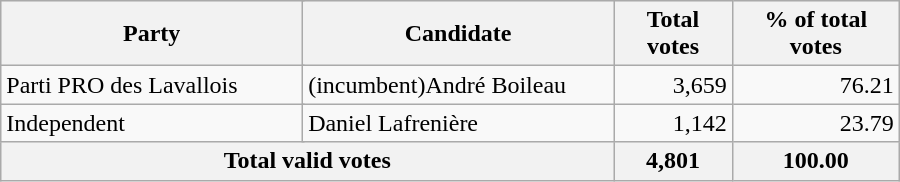<table style="width:600px;" class="wikitable">
<tr style="background-color:#E9E9E9">
<th colspan="2" style="width: 200px">Party</th>
<th colspan="1" style="width: 200px">Candidate</th>
<th align="right">Total votes</th>
<th align="right">% of total votes</th>
</tr>
<tr>
<td colspan="2" align="left">Parti PRO des Lavallois</td>
<td align="left">(incumbent)André Boileau</td>
<td align="right">3,659</td>
<td align="right">76.21</td>
</tr>
<tr>
<td colspan="2" align="left">Independent</td>
<td align="left">Daniel Lafrenière</td>
<td align="right">1,142</td>
<td align="right">23.79</td>
</tr>
<tr bgcolor="#EEEEEE">
<th colspan="3"  align="left">Total valid votes</th>
<th align="right">4,801</th>
<th align="right">100.00</th>
</tr>
</table>
